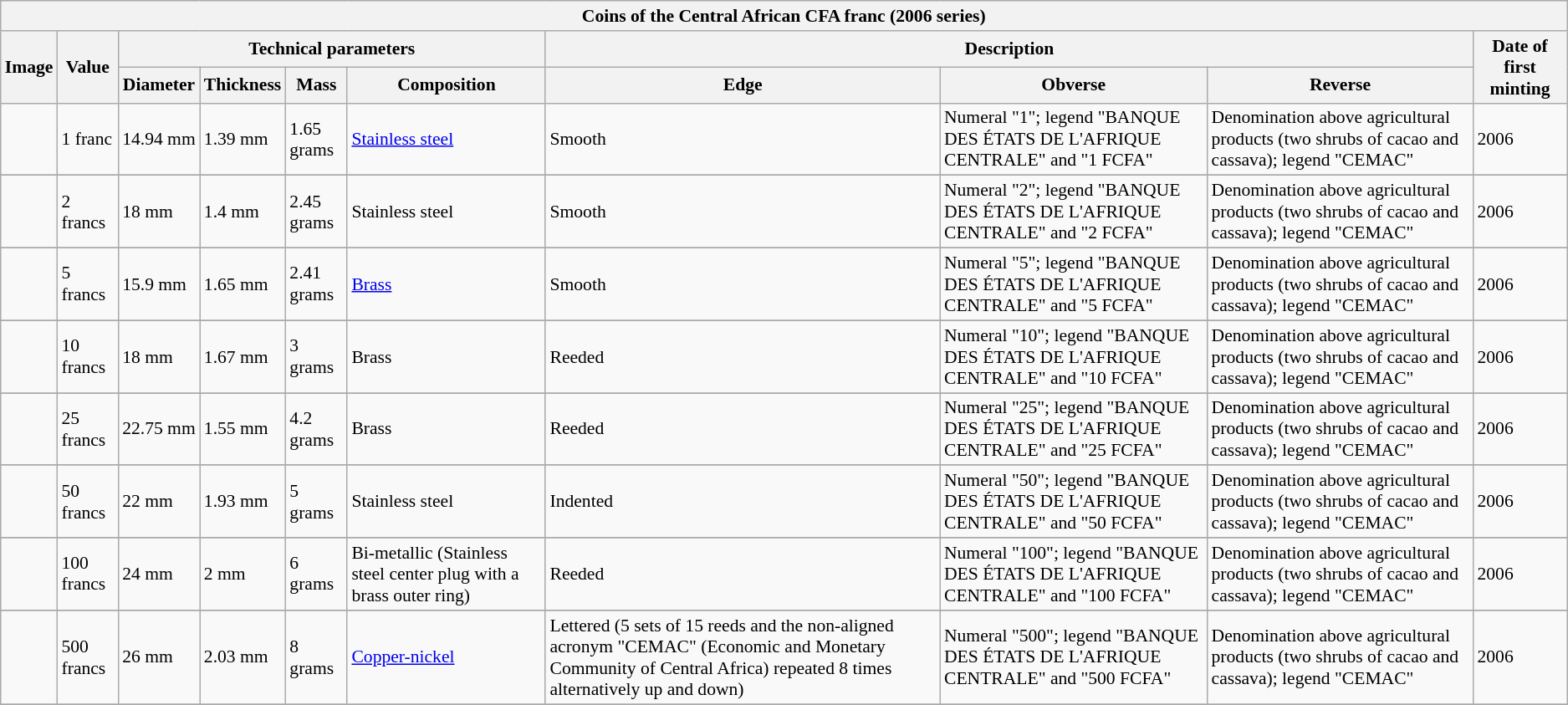<table class="wikitable" style="font-size: 90%">
<tr>
<th colspan="10">Coins of the Central African CFA franc (2006 series)</th>
</tr>
<tr>
<th rowspan="2">Image</th>
<th rowspan="2">Value</th>
<th colspan="4">Technical parameters</th>
<th colspan="3">Description</th>
<th rowspan="2">Date of first minting</th>
</tr>
<tr>
<th>Diameter</th>
<th>Thickness</th>
<th>Mass</th>
<th>Composition</th>
<th>Edge</th>
<th>Obverse</th>
<th>Reverse</th>
</tr>
<tr>
<td></td>
<td>1 franc</td>
<td>14.94 mm</td>
<td>1.39 mm</td>
<td>1.65 grams</td>
<td><a href='#'>Stainless steel</a></td>
<td>Smooth</td>
<td>Numeral "1"; legend "BANQUE DES ÉTATS DE L'AFRIQUE CENTRALE" and "1 FCFA"</td>
<td>Denomination above agricultural products (two shrubs of cacao and cassava); legend "CEMAC"</td>
<td>2006</td>
</tr>
<tr>
</tr>
<tr>
<td></td>
<td>2 francs</td>
<td>18 mm</td>
<td>1.4 mm</td>
<td>2.45 grams</td>
<td>Stainless steel</td>
<td>Smooth</td>
<td>Numeral "2"; legend "BANQUE DES ÉTATS DE L'AFRIQUE CENTRALE" and "2 FCFA"</td>
<td>Denomination above agricultural products (two shrubs of cacao and cassava); legend "CEMAC"</td>
<td>2006</td>
</tr>
<tr>
</tr>
<tr>
<td></td>
<td>5 francs</td>
<td>15.9 mm</td>
<td>1.65 mm</td>
<td>2.41 grams</td>
<td><a href='#'>Brass</a></td>
<td>Smooth</td>
<td>Numeral "5"; legend "BANQUE DES ÉTATS DE L'AFRIQUE CENTRALE" and "5 FCFA"</td>
<td>Denomination above agricultural products (two shrubs of cacao and cassava); legend "CEMAC"</td>
<td>2006</td>
</tr>
<tr>
</tr>
<tr>
<td></td>
<td>10 francs</td>
<td>18 mm</td>
<td>1.67 mm</td>
<td>3 grams</td>
<td>Brass</td>
<td>Reeded</td>
<td>Numeral "10"; legend "BANQUE DES ÉTATS DE L'AFRIQUE CENTRALE" and "10 FCFA"</td>
<td>Denomination above agricultural products (two shrubs of cacao and cassava); legend "CEMAC"</td>
<td>2006</td>
</tr>
<tr>
</tr>
<tr>
<td></td>
<td>25 francs</td>
<td>22.75 mm</td>
<td>1.55 mm</td>
<td>4.2 grams</td>
<td>Brass</td>
<td>Reeded</td>
<td>Numeral "25"; legend "BANQUE DES ÉTATS DE L'AFRIQUE CENTRALE" and "25 FCFA"</td>
<td>Denomination above agricultural products (two shrubs of cacao and cassava); legend "CEMAC"</td>
<td>2006</td>
</tr>
<tr>
</tr>
<tr>
<td></td>
<td>50 francs</td>
<td>22 mm</td>
<td>1.93 mm</td>
<td>5 grams</td>
<td>Stainless steel</td>
<td>Indented</td>
<td>Numeral "50"; legend "BANQUE DES ÉTATS DE L'AFRIQUE CENTRALE" and "50 FCFA"</td>
<td>Denomination above agricultural products (two shrubs of cacao and cassava); legend "CEMAC"</td>
<td>2006</td>
</tr>
<tr>
</tr>
<tr>
<td></td>
<td>100 francs</td>
<td>24 mm</td>
<td>2 mm</td>
<td>6 grams</td>
<td>Bi-metallic (Stainless steel center plug with a brass outer ring)</td>
<td>Reeded</td>
<td>Numeral "100"; legend "BANQUE DES ÉTATS DE L'AFRIQUE CENTRALE" and "100 FCFA"</td>
<td>Denomination above agricultural products (two shrubs of cacao and cassava); legend "CEMAC"</td>
<td>2006</td>
</tr>
<tr>
</tr>
<tr>
<td></td>
<td>500 francs</td>
<td>26 mm</td>
<td>2.03 mm</td>
<td>8 grams</td>
<td><a href='#'>Copper-nickel</a></td>
<td>Lettered (5 sets of 15 reeds and the non-aligned acronym "CEMAC" (Economic and Monetary Community of Central Africa) repeated 8 times alternatively up and down)</td>
<td>Numeral "500"; legend "BANQUE DES ÉTATS DE L'AFRIQUE CENTRALE" and "500 FCFA"</td>
<td>Denomination above agricultural products (two shrubs of cacao and cassava); legend "CEMAC"</td>
<td>2006</td>
</tr>
<tr>
</tr>
</table>
